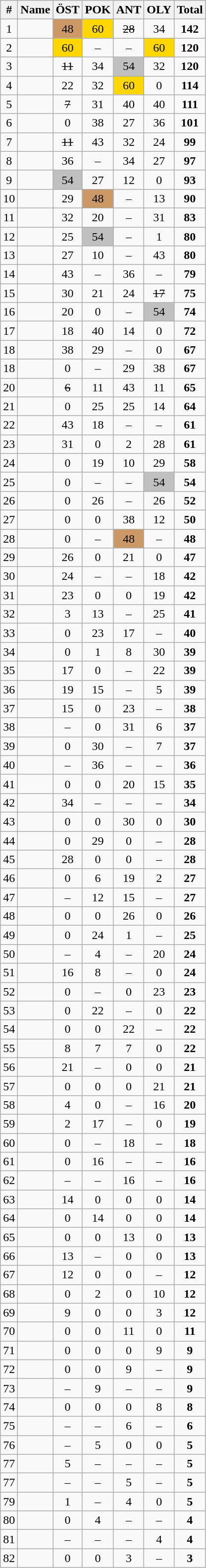<table class="wikitable sortable" style="text-align:center;">
<tr>
<th>#</th>
<th>Name</th>
<th>ÖST</th>
<th>POK</th>
<th>ANT</th>
<th>OLY</th>
<th>Total</th>
</tr>
<tr>
<td>1</td>
<td align="left"></td>
<td bgcolor=CC9966>48</td>
<td bgcolor="gold">60</td>
<td><s>28</s></td>
<td>34</td>
<td><strong>142</strong></td>
</tr>
<tr>
<td>2</td>
<td align="left"></td>
<td bgcolor="gold">60</td>
<td>–</td>
<td>–</td>
<td bgcolor="gold">60</td>
<td><strong>120</strong></td>
</tr>
<tr>
<td>3</td>
<td align="left"></td>
<td><s>11</s></td>
<td>34</td>
<td bgcolor="silver">54</td>
<td>32</td>
<td><strong>120</strong></td>
</tr>
<tr>
<td>4</td>
<td align="left"></td>
<td>22</td>
<td>32</td>
<td bgcolor="gold">60</td>
<td>0</td>
<td><strong>114</strong></td>
</tr>
<tr>
<td>5</td>
<td align="left"></td>
<td><s>7</s></td>
<td>31</td>
<td>40</td>
<td>40</td>
<td><strong>111</strong></td>
</tr>
<tr>
<td>6</td>
<td align="left"></td>
<td>0</td>
<td>38</td>
<td>27</td>
<td>36</td>
<td><strong>101</strong></td>
</tr>
<tr>
<td>7</td>
<td align="left"></td>
<td><s>11</s></td>
<td>43</td>
<td>32</td>
<td>24</td>
<td><strong>99</strong></td>
</tr>
<tr>
<td>8</td>
<td align="left"></td>
<td>36</td>
<td>–</td>
<td>34</td>
<td>27</td>
<td><strong>97</strong></td>
</tr>
<tr>
<td>9</td>
<td align="left"></td>
<td bgcolor="silver">54</td>
<td>27</td>
<td>12</td>
<td>0</td>
<td><strong>93</strong></td>
</tr>
<tr>
<td>10</td>
<td align="left"></td>
<td>29</td>
<td bgcolor=CC9966>48</td>
<td>–</td>
<td>13</td>
<td><strong>90</strong></td>
</tr>
<tr>
<td>11</td>
<td align="left"></td>
<td>32</td>
<td>20</td>
<td>–</td>
<td>31</td>
<td><strong>83</strong></td>
</tr>
<tr>
<td>12</td>
<td align="left"></td>
<td>25</td>
<td bgcolor="silver">54</td>
<td>–</td>
<td>1</td>
<td><strong>80</strong></td>
</tr>
<tr>
<td>13</td>
<td align="left"></td>
<td>27</td>
<td>10</td>
<td>–</td>
<td>43</td>
<td><strong>80</strong></td>
</tr>
<tr>
<td>14</td>
<td align="left"></td>
<td>43</td>
<td>–</td>
<td>36</td>
<td>–</td>
<td><strong>79</strong></td>
</tr>
<tr>
<td>15</td>
<td align="left"></td>
<td>30</td>
<td>21</td>
<td>24</td>
<td><s>17</s></td>
<td><strong>75</strong></td>
</tr>
<tr>
<td>16</td>
<td align="left"></td>
<td>20</td>
<td>0</td>
<td>–</td>
<td bgcolor="silver">54</td>
<td><strong>74</strong></td>
</tr>
<tr>
<td>17</td>
<td align="left"></td>
<td>18</td>
<td>40</td>
<td>14</td>
<td>0</td>
<td><strong>72</strong></td>
</tr>
<tr>
<td>18</td>
<td align="left"></td>
<td>38</td>
<td>29</td>
<td>–</td>
<td>0</td>
<td><strong>67</strong></td>
</tr>
<tr>
<td>18</td>
<td align="left"></td>
<td>0</td>
<td>–</td>
<td>29</td>
<td>38</td>
<td><strong>67</strong></td>
</tr>
<tr>
<td>20</td>
<td align="left"></td>
<td><s>6</s></td>
<td>11</td>
<td>43</td>
<td>11</td>
<td><strong>65</strong></td>
</tr>
<tr>
<td>21</td>
<td align="left"></td>
<td>0</td>
<td>25</td>
<td>25</td>
<td>14</td>
<td><strong>64</strong></td>
</tr>
<tr>
<td>22</td>
<td align="left"></td>
<td>43</td>
<td>18</td>
<td>–</td>
<td>–</td>
<td><strong>61</strong></td>
</tr>
<tr>
<td>23</td>
<td align="left"></td>
<td>31</td>
<td>0</td>
<td>2</td>
<td>28</td>
<td><strong>61</strong></td>
</tr>
<tr>
<td>24</td>
<td align="left"></td>
<td>0</td>
<td>19</td>
<td>10</td>
<td>29</td>
<td><strong>58</strong></td>
</tr>
<tr>
<td>25</td>
<td align="left"></td>
<td>0</td>
<td>–</td>
<td>–</td>
<td bgcolor="silver">54</td>
<td><strong>54</strong></td>
</tr>
<tr>
<td>26</td>
<td align="left"></td>
<td>0</td>
<td>26</td>
<td>–</td>
<td>26</td>
<td><strong>52</strong></td>
</tr>
<tr>
<td>27</td>
<td align="left"></td>
<td>0</td>
<td>0</td>
<td>38</td>
<td>12</td>
<td><strong>50</strong></td>
</tr>
<tr>
<td>28</td>
<td align="left"></td>
<td>0</td>
<td>–</td>
<td bgcolor=CC9966>48</td>
<td>–</td>
<td><strong>48</strong></td>
</tr>
<tr>
<td>29</td>
<td align="left"></td>
<td>26</td>
<td>0</td>
<td>21</td>
<td>0</td>
<td><strong>47</strong></td>
</tr>
<tr>
<td>30</td>
<td align="left"></td>
<td>24</td>
<td>–</td>
<td>–</td>
<td>18</td>
<td><strong>42</strong></td>
</tr>
<tr>
<td>31</td>
<td align="left"></td>
<td>23</td>
<td>0</td>
<td>0</td>
<td>19</td>
<td><strong>42</strong></td>
</tr>
<tr>
<td>32</td>
<td align="left"></td>
<td>3</td>
<td>13</td>
<td>–</td>
<td>25</td>
<td><strong>41</strong></td>
</tr>
<tr>
<td>33</td>
<td align="left"></td>
<td>0</td>
<td>23</td>
<td>17</td>
<td>–</td>
<td><strong>40</strong></td>
</tr>
<tr>
<td>34</td>
<td align="left"></td>
<td>0</td>
<td>1</td>
<td>8</td>
<td>30</td>
<td><strong>39</strong></td>
</tr>
<tr>
<td>35</td>
<td align="left"></td>
<td>17</td>
<td>0</td>
<td>–</td>
<td>22</td>
<td><strong>39</strong></td>
</tr>
<tr>
<td>36</td>
<td align="left"></td>
<td>19</td>
<td>15</td>
<td>–</td>
<td>5</td>
<td><strong>39</strong></td>
</tr>
<tr>
<td>37</td>
<td align="left"></td>
<td>15</td>
<td>0</td>
<td>23</td>
<td>–</td>
<td><strong>38</strong></td>
</tr>
<tr>
<td>38</td>
<td align="left"></td>
<td>–</td>
<td>0</td>
<td>31</td>
<td>6</td>
<td><strong>37</strong></td>
</tr>
<tr>
<td>39</td>
<td align="left"></td>
<td>0</td>
<td>30</td>
<td>–</td>
<td>7</td>
<td><strong>37</strong></td>
</tr>
<tr>
<td>40</td>
<td align="left"></td>
<td>–</td>
<td>36</td>
<td>–</td>
<td>–</td>
<td><strong>36</strong></td>
</tr>
<tr>
<td>41</td>
<td align="left"></td>
<td>0</td>
<td>0</td>
<td>20</td>
<td>15</td>
<td><strong>35</strong></td>
</tr>
<tr>
<td>42</td>
<td align="left"></td>
<td>34</td>
<td>–</td>
<td>–</td>
<td>–</td>
<td><strong>34</strong></td>
</tr>
<tr>
<td>43</td>
<td align="left"></td>
<td>0</td>
<td>0</td>
<td>30</td>
<td>0</td>
<td><strong>30</strong></td>
</tr>
<tr>
<td>44</td>
<td align="left"></td>
<td>0</td>
<td>29</td>
<td>0</td>
<td>–</td>
<td><strong>28</strong></td>
</tr>
<tr>
<td>45</td>
<td align="left"></td>
<td>28</td>
<td>0</td>
<td>0</td>
<td>–</td>
<td><strong>28</strong></td>
</tr>
<tr>
<td>46</td>
<td align="left"></td>
<td>0</td>
<td>6</td>
<td>19</td>
<td>2</td>
<td><strong>27</strong></td>
</tr>
<tr>
<td>47</td>
<td align="left"></td>
<td>–</td>
<td>12</td>
<td>15</td>
<td>–</td>
<td><strong>27</strong></td>
</tr>
<tr>
<td>48</td>
<td align="left"></td>
<td>0</td>
<td>0</td>
<td>26</td>
<td>0</td>
<td><strong>26</strong></td>
</tr>
<tr>
<td>49</td>
<td align="left"></td>
<td>0</td>
<td>24</td>
<td>1</td>
<td>–</td>
<td><strong>25</strong></td>
</tr>
<tr>
<td>50</td>
<td align="left"></td>
<td>–</td>
<td>4</td>
<td>–</td>
<td>20</td>
<td><strong>24</strong></td>
</tr>
<tr>
<td>51</td>
<td align="left"></td>
<td>16</td>
<td>8</td>
<td>–</td>
<td>0</td>
<td><strong>24</strong></td>
</tr>
<tr>
<td>52</td>
<td align="left"></td>
<td>0</td>
<td>–</td>
<td>0</td>
<td>23</td>
<td><strong>23</strong></td>
</tr>
<tr>
<td>53</td>
<td align="left"></td>
<td>0</td>
<td>22</td>
<td>–</td>
<td>0</td>
<td><strong>22</strong></td>
</tr>
<tr>
<td>54</td>
<td align="left"></td>
<td>0</td>
<td>0</td>
<td>22</td>
<td>–</td>
<td><strong>22</strong></td>
</tr>
<tr>
<td>55</td>
<td align="left"></td>
<td>8</td>
<td>7</td>
<td>7</td>
<td>0</td>
<td><strong>22</strong></td>
</tr>
<tr>
<td>56</td>
<td align="left"></td>
<td>21</td>
<td>–</td>
<td>0</td>
<td>0</td>
<td><strong>21</strong></td>
</tr>
<tr>
<td>57</td>
<td align="left"></td>
<td>0</td>
<td>0</td>
<td>0</td>
<td>21</td>
<td><strong>21</strong></td>
</tr>
<tr>
<td>58</td>
<td align="left"></td>
<td>4</td>
<td>0</td>
<td>–</td>
<td>16</td>
<td><strong>20</strong></td>
</tr>
<tr>
<td>59</td>
<td align="left"></td>
<td>2</td>
<td>17</td>
<td>–</td>
<td>0</td>
<td><strong>19</strong></td>
</tr>
<tr>
<td>60</td>
<td align="left"></td>
<td>0</td>
<td>–</td>
<td>18</td>
<td>–</td>
<td><strong>18</strong></td>
</tr>
<tr>
<td>61</td>
<td align="left"></td>
<td>0</td>
<td>16</td>
<td>–</td>
<td>–</td>
<td><strong>16</strong></td>
</tr>
<tr>
<td>62</td>
<td align="left"></td>
<td>–</td>
<td>–</td>
<td>16</td>
<td>–</td>
<td><strong>16</strong></td>
</tr>
<tr>
<td>63</td>
<td align="left"></td>
<td>14</td>
<td>0</td>
<td>0</td>
<td>0</td>
<td><strong>14</strong></td>
</tr>
<tr>
<td>64</td>
<td align="left"></td>
<td>0</td>
<td>14</td>
<td>0</td>
<td>0</td>
<td><strong>14</strong></td>
</tr>
<tr>
<td>65</td>
<td align="left"></td>
<td>0</td>
<td>0</td>
<td>13</td>
<td>0</td>
<td><strong>13</strong></td>
</tr>
<tr>
<td>66</td>
<td align="left"></td>
<td>13</td>
<td>–</td>
<td>0</td>
<td>0</td>
<td><strong>13</strong></td>
</tr>
<tr>
<td>67</td>
<td align="left"></td>
<td>12</td>
<td>0</td>
<td>0</td>
<td>–</td>
<td><strong>12</strong></td>
</tr>
<tr>
<td>68</td>
<td align="left"></td>
<td>0</td>
<td>2</td>
<td>0</td>
<td>10</td>
<td><strong>12</strong></td>
</tr>
<tr>
<td>69</td>
<td align="left"></td>
<td>9</td>
<td>0</td>
<td>0</td>
<td>3</td>
<td><strong>12</strong></td>
</tr>
<tr>
<td>70</td>
<td align="left"></td>
<td>0</td>
<td>0</td>
<td>11</td>
<td>0</td>
<td><strong>11</strong></td>
</tr>
<tr>
<td>71</td>
<td align="left"></td>
<td>0</td>
<td>0</td>
<td>0</td>
<td>9</td>
<td><strong>9</strong></td>
</tr>
<tr>
<td>72</td>
<td align="left"></td>
<td>0</td>
<td>0</td>
<td>9</td>
<td>–</td>
<td><strong>9</strong></td>
</tr>
<tr>
<td>73</td>
<td align="left"></td>
<td>–</td>
<td>9</td>
<td>–</td>
<td>–</td>
<td><strong>9</strong></td>
</tr>
<tr>
<td>74</td>
<td align="left"></td>
<td>0</td>
<td>0</td>
<td>0</td>
<td>8</td>
<td><strong>8</strong></td>
</tr>
<tr>
<td>75</td>
<td align="left"></td>
<td>–</td>
<td>–</td>
<td>6</td>
<td>–</td>
<td><strong>6</strong></td>
</tr>
<tr>
<td>76</td>
<td align="left"></td>
<td>–</td>
<td>5</td>
<td>0</td>
<td>0</td>
<td><strong>5</strong></td>
</tr>
<tr>
<td>77</td>
<td align="left"></td>
<td>5</td>
<td>–</td>
<td>–</td>
<td>–</td>
<td><strong>5</strong></td>
</tr>
<tr>
<td>77</td>
<td align="left"></td>
<td>–</td>
<td>–</td>
<td>5</td>
<td>–</td>
<td><strong>5</strong></td>
</tr>
<tr>
<td>79</td>
<td align="left"></td>
<td>1</td>
<td>–</td>
<td>4</td>
<td>0</td>
<td><strong>5</strong></td>
</tr>
<tr>
<td>80</td>
<td align="left"></td>
<td>0</td>
<td>4</td>
<td>–</td>
<td>–</td>
<td><strong>4</strong></td>
</tr>
<tr>
<td>81</td>
<td align="left"></td>
<td>–</td>
<td>–</td>
<td>–</td>
<td>4</td>
<td><strong>4</strong></td>
</tr>
<tr>
<td>82</td>
<td align="left"></td>
<td>0</td>
<td>0</td>
<td>3</td>
<td>–</td>
<td><strong>3</strong></td>
</tr>
</table>
